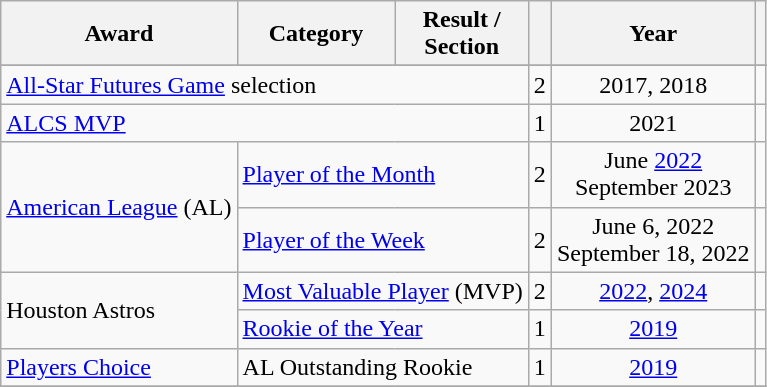<table class="wikitable">
<tr>
<th>Award</th>
<th>Category</th>
<th>Result /<br> Section</th>
<th></th>
<th>Year</th>
<th></th>
</tr>
<tr>
</tr>
<tr>
<td colspan="3"><a href='#'>All-Star Futures Game</a> selection</td>
<td style="text-align:center;">2</td>
<td style="text-align:center;">2017, 2018</td>
<td style="text-align:center;"></td>
</tr>
<tr>
<td colspan="3"><a href='#'>ALCS MVP</a></td>
<td style="text-align:center;">1</td>
<td style="text-align:center;">2021</td>
<td style="text-align:center;"></td>
</tr>
<tr>
<td rowspan="2"><a href='#'>American League</a> (AL)</td>
<td colspan="2"><a href='#'>Player of the Month</a></td>
<td style="text-align:center;">2</td>
<td style="text-align:center;">June <a href='#'>2022</a><br> September 2023</td>
<td style="text-align:center;"></td>
</tr>
<tr>
<td colspan="2"><a href='#'>Player of the Week</a></td>
<td style="text-align:center;">2</td>
<td style="text-align:center;">June 6, 2022<br> September 18, 2022</td>
<td style="text-align:center;"></td>
</tr>
<tr>
<td rowspan="2">Houston Astros</td>
<td colspan="2"><a href='#'>Most Valuable Player</a> (MVP)</td>
<td style="text-align:center;">2</td>
<td style="text-align:center;"><a href='#'>2022</a>, <a href='#'>2024</a></td>
<td style="text-align:center;"></td>
</tr>
<tr>
<td colspan="2"><a href='#'>Rookie of the Year</a></td>
<td style="text-align:center;">1</td>
<td style="text-align:center;"><a href='#'>2019</a></td>
<td style="text-align:center;"></td>
</tr>
<tr>
<td><a href='#'>Players Choice</a></td>
<td colspan="2">AL Outstanding Rookie</td>
<td style="text-align:center;">1</td>
<td style="text-align:center;"><a href='#'>2019</a></td>
<td style="text-align:center;"></td>
</tr>
<tr>
</tr>
</table>
